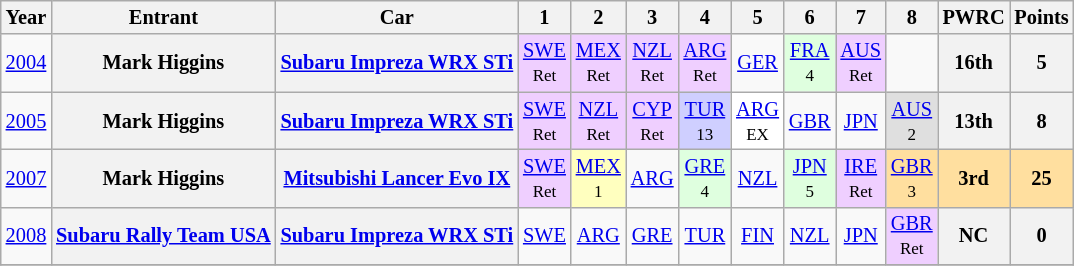<table class="wikitable" style="text-align:center; font-size:85%;">
<tr>
<th>Year</th>
<th>Entrant</th>
<th>Car</th>
<th>1</th>
<th>2</th>
<th>3</th>
<th>4</th>
<th>5</th>
<th>6</th>
<th>7</th>
<th>8</th>
<th>PWRC</th>
<th>Points</th>
</tr>
<tr>
<td><a href='#'>2004</a></td>
<th nowrap>Mark Higgins</th>
<th nowrap><a href='#'>Subaru Impreza WRX STi</a></th>
<td style="background:#EFCFFF;"><a href='#'>SWE</a><br><small>Ret</small></td>
<td style="background:#EFCFFF;"><a href='#'>MEX</a><br><small>Ret</small></td>
<td style="background:#EFCFFF;"><a href='#'>NZL</a><br><small>Ret</small></td>
<td style="background:#EFCFFF;"><a href='#'>ARG</a><br><small>Ret</small></td>
<td><a href='#'>GER</a></td>
<td style="background:#DFFFDF;"><a href='#'>FRA</a><br><small>4</small></td>
<td style="background:#EFCFFF;"><a href='#'>AUS</a><br><small>Ret</small></td>
<td></td>
<th>16th</th>
<th>5</th>
</tr>
<tr>
<td><a href='#'>2005</a></td>
<th nowrap>Mark Higgins</th>
<th nowrap><a href='#'>Subaru Impreza WRX STi</a></th>
<td style="background:#EFCFFF;"><a href='#'>SWE</a><br><small>Ret</small></td>
<td style="background:#EFCFFF;"><a href='#'>NZL</a><br><small>Ret</small></td>
<td style="background:#EFCFFF;"><a href='#'>CYP</a><br><small>Ret</small></td>
<td style="background:#CFCFFF;"><a href='#'>TUR</a><br><small>13</small></td>
<td style="background:#FFFFFF;"><a href='#'>ARG</a><br><small>EX</small></td>
<td><a href='#'>GBR</a></td>
<td><a href='#'>JPN</a></td>
<td style="background:#DFDFDF;"><a href='#'>AUS</a><br><small>2</small></td>
<th>13th</th>
<th>8</th>
</tr>
<tr>
<td><a href='#'>2007</a></td>
<th nowrap>Mark Higgins</th>
<th nowrap><a href='#'>Mitsubishi Lancer Evo IX</a></th>
<td style="background:#EFCFFF;"><a href='#'>SWE</a><br><small>Ret</small></td>
<td style="background:#FFFFBF;"><a href='#'>MEX</a><br><small>1</small></td>
<td><a href='#'>ARG</a></td>
<td style="background:#DFFFDF;"><a href='#'>GRE</a><br><small>4</small></td>
<td><a href='#'>NZL</a></td>
<td style="background:#DFFFDF;"><a href='#'>JPN</a><br><small>5</small></td>
<td style="background:#EFCFFF;"><a href='#'>IRE</a><br><small>Ret</small></td>
<td style="background:#FFDF9F;"><a href='#'>GBR</a><br><small>3</small></td>
<td style="background:#FFDF9F;"><strong>3rd</strong></td>
<td style="background:#FFDF9F;"><strong>25</strong></td>
</tr>
<tr>
<td><a href='#'>2008</a></td>
<th nowrap><a href='#'>Subaru Rally Team USA</a></th>
<th nowrap><a href='#'>Subaru Impreza WRX STi</a></th>
<td><a href='#'>SWE</a></td>
<td><a href='#'>ARG</a></td>
<td><a href='#'>GRE</a></td>
<td><a href='#'>TUR</a></td>
<td><a href='#'>FIN</a></td>
<td><a href='#'>NZL</a></td>
<td><a href='#'>JPN</a></td>
<td style="background:#EFCFFF;"><a href='#'>GBR</a><br><small>Ret</small></td>
<th>NC</th>
<th>0</th>
</tr>
<tr>
</tr>
</table>
